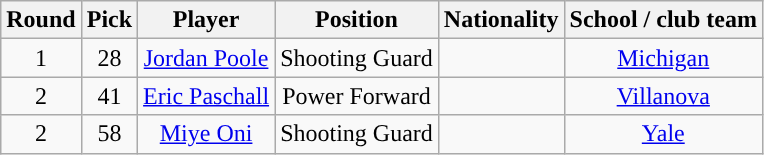<table class="wikitable sortable sortable">
<tr>
<th>Round</th>
<th>Pick</th>
<th>Player</th>
<th>Position</th>
<th>Nationality</th>
<th>School / club team</th>
</tr>
<tr style="text-align: center">
<td>1</td>
<td>28</td>
<td><a href='#'>Jordan Poole</a></td>
<td>Shooting Guard</td>
<td></td>
<td><a href='#'>Michigan</a></td>
</tr>
<tr style="text-align: center">
<td>2</td>
<td>41</td>
<td><a href='#'>Eric Paschall</a></td>
<td>Power Forward</td>
<td></td>
<td><a href='#'>Villanova</a></td>
</tr>
<tr style="text-align: center">
<td>2</td>
<td>58</td>
<td><a href='#'>Miye Oni</a></td>
<td>Shooting Guard</td>
<td></td>
<td><a href='#'>Yale</a></td>
</tr>
</table>
